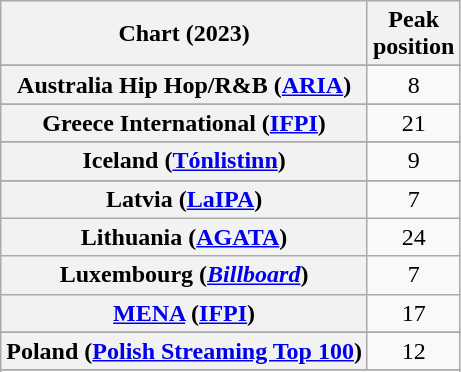<table class="wikitable sortable plainrowheaders" style="text-align:center">
<tr>
<th scope="col">Chart (2023)</th>
<th scope="col">Peak<br>position</th>
</tr>
<tr>
</tr>
<tr>
<th scope="row">Australia Hip Hop/R&B (<a href='#'>ARIA</a>)</th>
<td>8</td>
</tr>
<tr>
</tr>
<tr>
</tr>
<tr>
</tr>
<tr>
</tr>
<tr>
</tr>
<tr>
</tr>
<tr>
</tr>
<tr>
<th scope="row">Greece International (<a href='#'>IFPI</a>)</th>
<td>21</td>
</tr>
<tr>
</tr>
<tr>
<th scope="row">Iceland (<a href='#'>Tónlistinn</a>)</th>
<td>9</td>
</tr>
<tr>
</tr>
<tr>
<th scope="row">Latvia (<a href='#'>LaIPA</a>)</th>
<td>7</td>
</tr>
<tr>
<th scope="row">Lithuania (<a href='#'>AGATA</a>)</th>
<td>24</td>
</tr>
<tr>
<th scope="row">Luxembourg (<em><a href='#'>Billboard</a></em>)</th>
<td>7</td>
</tr>
<tr>
<th scope="row"><a href='#'>MENA</a> (<a href='#'>IFPI</a>)</th>
<td>17</td>
</tr>
<tr>
</tr>
<tr>
</tr>
<tr>
<th scope="row">Poland (<a href='#'>Polish Streaming Top 100</a>)</th>
<td>12</td>
</tr>
<tr>
</tr>
<tr>
</tr>
<tr>
</tr>
<tr>
</tr>
<tr>
</tr>
<tr>
</tr>
<tr>
</tr>
</table>
